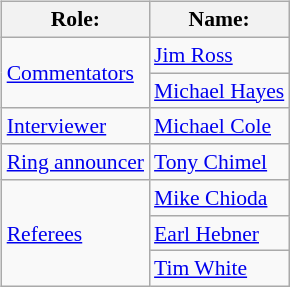<table class=wikitable style="font-size:90%; margin: 0.5em 0 0.5em 1em; float: right; clear: right;">
<tr>
<th>Role:</th>
<th>Name:</th>
</tr>
<tr>
<td rowspan="2"><a href='#'>Commentators</a></td>
<td><a href='#'>Jim Ross</a></td>
</tr>
<tr>
<td><a href='#'>Michael Hayes</a></td>
</tr>
<tr>
<td><a href='#'>Interviewer</a></td>
<td><a href='#'>Michael Cole</a></td>
</tr>
<tr>
<td><a href='#'>Ring announcer</a></td>
<td><a href='#'>Tony Chimel</a></td>
</tr>
<tr>
<td rowspan="3"><a href='#'>Referees</a></td>
<td><a href='#'>Mike Chioda</a></td>
</tr>
<tr>
<td><a href='#'>Earl Hebner</a></td>
</tr>
<tr>
<td><a href='#'>Tim White</a></td>
</tr>
</table>
